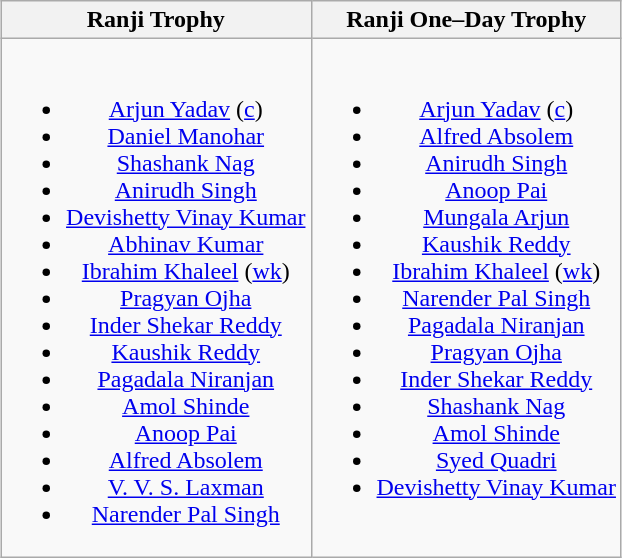<table class="wikitable" style="text-align:center; margin:auto">
<tr>
<th>Ranji Trophy</th>
<th>Ranji One–Day Trophy</th>
</tr>
<tr style="vertical-align:top">
<td><br><ul><li><a href='#'>Arjun Yadav</a> (<a href='#'>c</a>)</li><li><a href='#'>Daniel Manohar</a></li><li><a href='#'>Shashank Nag</a></li><li><a href='#'>Anirudh Singh</a></li><li><a href='#'>Devishetty Vinay Kumar</a></li><li><a href='#'>Abhinav Kumar</a></li><li><a href='#'>Ibrahim Khaleel</a> (<a href='#'>wk</a>)</li><li><a href='#'>Pragyan Ojha</a></li><li><a href='#'>Inder Shekar Reddy</a></li><li><a href='#'>Kaushik Reddy</a></li><li><a href='#'>Pagadala Niranjan</a></li><li><a href='#'>Amol Shinde</a></li><li><a href='#'>Anoop Pai</a></li><li><a href='#'>Alfred Absolem</a></li><li><a href='#'>V. V. S. Laxman</a></li><li><a href='#'>Narender Pal Singh</a></li></ul></td>
<td><br><ul><li><a href='#'>Arjun Yadav</a> (<a href='#'>c</a>)</li><li><a href='#'>Alfred Absolem</a></li><li><a href='#'>Anirudh Singh</a></li><li><a href='#'>Anoop Pai</a></li><li><a href='#'>Mungala Arjun</a></li><li><a href='#'>Kaushik Reddy</a></li><li><a href='#'>Ibrahim Khaleel</a> (<a href='#'>wk</a>)</li><li><a href='#'>Narender Pal Singh</a></li><li><a href='#'>Pagadala Niranjan</a></li><li><a href='#'>Pragyan Ojha</a></li><li><a href='#'>Inder Shekar Reddy</a></li><li><a href='#'>Shashank Nag</a></li><li><a href='#'>Amol Shinde</a></li><li><a href='#'>Syed Quadri</a></li><li><a href='#'>Devishetty Vinay Kumar</a></li></ul></td>
</tr>
</table>
